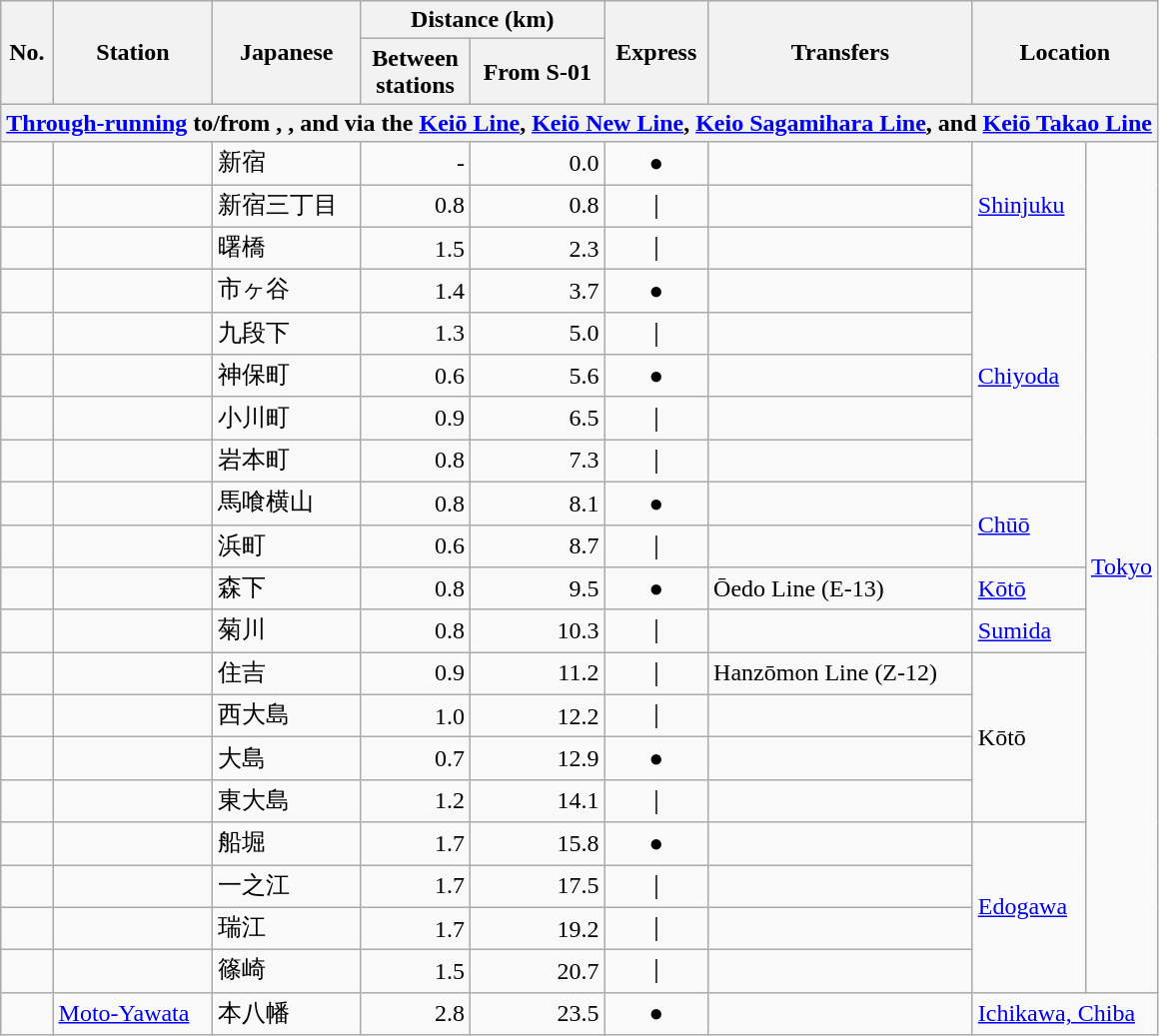<table class="wikitable" rules="all">
<tr>
<th rowspan="2">No.</th>
<th rowspan="2">Station</th>
<th rowspan="2">Japanese</th>
<th colspan="2">Distance (km)</th>
<th rowspan="2">Express</th>
<th rowspan="2">Transfers</th>
<th colspan="2" rowspan="2">Location</th>
</tr>
<tr>
<th>Between<br>stations</th>
<th>From S-01</th>
</tr>
<tr>
<th colspan="9"><a href='#'>Through-running</a> to/from , , and  via the  <a href='#'>Keiō Line</a>, <a href='#'>Keiō New Line</a>, <a href='#'>Keio Sagamihara Line</a>, and <a href='#'>Keiō Takao Line</a></th>
</tr>
<tr>
<td></td>
<td></td>
<td>新宿</td>
<td style="text-align:right;">-</td>
<td style="text-align:right;">0.0</td>
<td style="text-align:center;">●</td>
<td></td>
<td rowspan="3"><a href='#'>Shinjuku</a></td>
<td rowspan="20" style="width:1em; text-align:center;"><a href='#'>Tokyo</a></td>
</tr>
<tr>
<td></td>
<td></td>
<td>新宿三丁目</td>
<td style="text-align:right;">0.8</td>
<td style="text-align:right;">0.8</td>
<td style="text-align:center;">｜</td>
<td></td>
</tr>
<tr>
<td></td>
<td></td>
<td>曙橋</td>
<td style="text-align:right;">1.5</td>
<td style="text-align:right;">2.3</td>
<td style="text-align:center;">｜</td>
<td> </td>
</tr>
<tr>
<td></td>
<td></td>
<td>市ヶ谷</td>
<td style="text-align:right;">1.4</td>
<td style="text-align:right;">3.7</td>
<td style="text-align:center;">●</td>
<td></td>
<td rowspan="5" style="white-space:nowrap;"><a href='#'>Chiyoda</a></td>
</tr>
<tr>
<td></td>
<td></td>
<td>九段下</td>
<td style="text-align:right;">1.3</td>
<td style="text-align:right;">5.0</td>
<td style="text-align:center;">｜</td>
<td></td>
</tr>
<tr>
<td></td>
<td></td>
<td>神保町</td>
<td style="text-align:right;">0.6</td>
<td style="text-align:right;">5.6</td>
<td style="text-align:center;">●</td>
<td></td>
</tr>
<tr>
<td></td>
<td></td>
<td>小川町</td>
<td style="text-align:right;">0.9</td>
<td style="text-align:right;">6.5</td>
<td style="text-align:center;">｜</td>
<td></td>
</tr>
<tr>
<td></td>
<td></td>
<td>岩本町</td>
<td style="text-align:right;">0.8</td>
<td style="text-align:right;">7.3</td>
<td style="text-align:center;">｜</td>
<td></td>
</tr>
<tr>
<td></td>
<td></td>
<td>馬喰横山</td>
<td style="text-align:right;">0.8</td>
<td style="text-align:right;">8.1</td>
<td style="text-align:center;">●</td>
<td></td>
<td rowspan="2"><a href='#'>Chūō</a></td>
</tr>
<tr>
<td></td>
<td></td>
<td>浜町</td>
<td style="text-align:right;">0.6</td>
<td style="text-align:right;">8.7</td>
<td style="text-align:center;">｜</td>
<td> </td>
</tr>
<tr>
<td></td>
<td></td>
<td>森下</td>
<td style="text-align:right;">0.8</td>
<td style="text-align:right;">9.5</td>
<td style="text-align:center;">●</td>
<td> Ōedo Line (E-13)</td>
<td><a href='#'>Kōtō</a></td>
</tr>
<tr>
<td></td>
<td></td>
<td>菊川</td>
<td style="text-align:right;">0.8</td>
<td style="text-align:right;">10.3</td>
<td style="text-align:center;">｜</td>
<td> </td>
<td><a href='#'>Sumida</a></td>
</tr>
<tr>
<td></td>
<td></td>
<td>住吉</td>
<td style="text-align:right;">0.9</td>
<td style="text-align:right;">11.2</td>
<td style="text-align:center;">｜</td>
<td> Hanzōmon Line (Z-12)</td>
<td rowspan="4">Kōtō</td>
</tr>
<tr>
<td></td>
<td></td>
<td>西大島</td>
<td style="text-align:right;">1.0</td>
<td style="text-align:right;">12.2</td>
<td style="text-align:center;">｜</td>
<td> </td>
</tr>
<tr>
<td></td>
<td></td>
<td>大島</td>
<td style="text-align:right;">0.7</td>
<td style="text-align:right;">12.9</td>
<td style="text-align:center;">●</td>
<td> </td>
</tr>
<tr>
<td></td>
<td></td>
<td>東大島</td>
<td style="text-align:right;">1.2</td>
<td style="text-align:right;">14.1</td>
<td style="text-align:center;">｜</td>
<td> </td>
</tr>
<tr>
<td></td>
<td></td>
<td>船堀</td>
<td style="text-align:right;">1.7</td>
<td style="text-align:right;">15.8</td>
<td style="text-align:center;">●</td>
<td> </td>
<td rowspan="4"><a href='#'>Edogawa</a></td>
</tr>
<tr>
<td></td>
<td></td>
<td>一之江</td>
<td style="text-align:right;">1.7</td>
<td style="text-align:right;">17.5</td>
<td style="text-align:center;">｜</td>
<td> </td>
</tr>
<tr>
<td></td>
<td></td>
<td>瑞江</td>
<td style="text-align:right;">1.7</td>
<td style="text-align:right;">19.2</td>
<td style="text-align:center;">｜</td>
<td> </td>
</tr>
<tr>
<td></td>
<td></td>
<td>篠崎</td>
<td style="text-align:right;">1.5</td>
<td style="text-align:right;">20.7</td>
<td style="text-align:center;">｜</td>
<td> </td>
</tr>
<tr>
<td></td>
<td><a href='#'>Moto-Yawata</a></td>
<td>本八幡</td>
<td style="text-align:right;">2.8</td>
<td style="text-align:right;">23.5</td>
<td style="text-align:center;">●</td>
<td></td>
<td colspan="2"><a href='#'>Ichikawa, Chiba</a></td>
</tr>
</table>
